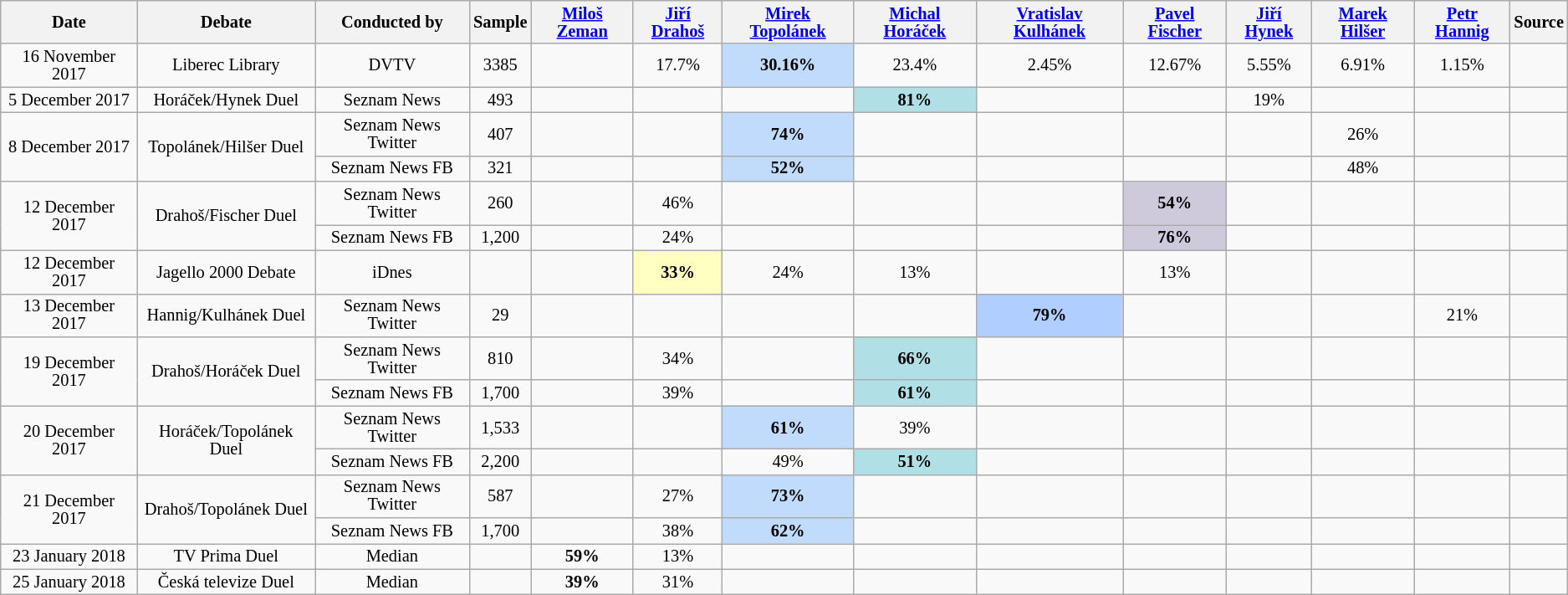<table class="wikitable sortable" style=text-align:center;font-size:85%;line-height:14px;">
<tr>
<th>Date</th>
<th>Debate</th>
<th>Conducted by</th>
<th>Sample</th>
<th><a href='#'>Miloš Zeman</a></th>
<th><a href='#'>Jiří Drahoš</a></th>
<th><a href='#'>Mirek Topolánek</a></th>
<th><a href='#'>Michal Horáček</a></th>
<th><a href='#'>Vratislav Kulhánek</a></th>
<th><a href='#'>Pavel Fischer</a></th>
<th><a href='#'>Jiří Hynek</a></th>
<th><a href='#'>Marek Hilšer</a></th>
<th><a href='#'>Petr Hannig</a></th>
<th>Source</th>
</tr>
<tr>
<td>16 November 2017</td>
<td>Liberec Library</td>
<td>DVTV</td>
<td>3385</td>
<td></td>
<td>17.7%</td>
<td style="background:#C0DBFC"><strong>30.16%</strong></td>
<td>23.4%</td>
<td>2.45%</td>
<td>12.67%</td>
<td>5.55%</td>
<td>6.91%</td>
<td>1.15%</td>
<td></td>
</tr>
<tr>
<td>5 December 2017</td>
<td>Horáček/Hynek Duel</td>
<td>Seznam News</td>
<td>493</td>
<td></td>
<td></td>
<td></td>
<td style="background:#B0E0E6;"><strong>81%</strong></td>
<td></td>
<td></td>
<td>19%</td>
<td></td>
<td></td>
<td></td>
</tr>
<tr>
<td rowspan="2">8 December 2017</td>
<td rowspan="2">Topolánek/Hilšer Duel</td>
<td>Seznam News Twitter</td>
<td>407</td>
<td></td>
<td></td>
<td style="background:#C0DBFC"><strong>74%</strong></td>
<td></td>
<td></td>
<td></td>
<td></td>
<td>26%</td>
<td></td>
<td></td>
</tr>
<tr>
<td>Seznam News FB</td>
<td>321</td>
<td></td>
<td></td>
<td style="background:#C0DBFC"><strong>52%</strong></td>
<td></td>
<td></td>
<td></td>
<td></td>
<td>48%</td>
<td></td>
<td></td>
</tr>
<tr>
<td rowspan="2">12 December 2017</td>
<td rowspan="2">Drahoš/Fischer Duel</td>
<td>Seznam News Twitter</td>
<td>260</td>
<td></td>
<td>46%</td>
<td></td>
<td></td>
<td></td>
<td style="background:#CEC9DB"><strong>54%</strong></td>
<td></td>
<td></td>
<td></td>
<td></td>
</tr>
<tr>
<td>Seznam News FB</td>
<td>1,200</td>
<td></td>
<td>24%</td>
<td></td>
<td></td>
<td></td>
<td style="background:#CEC9DB"><strong>76%</strong></td>
<td></td>
<td></td>
<td></td>
<td></td>
</tr>
<tr>
<td>12 December 2017</td>
<td>Jagello 2000 Debate</td>
<td>iDnes</td>
<td></td>
<td></td>
<td style="background:#FFFFBF"><strong>33%</strong></td>
<td>24%</td>
<td>13%</td>
<td></td>
<td>13%</td>
<td></td>
<td></td>
<td></td>
<td></td>
</tr>
<tr>
<td>13 December 2017</td>
<td>Hannig/Kulhánek Duel</td>
<td>Seznam News Twitter</td>
<td>29</td>
<td></td>
<td></td>
<td></td>
<td></td>
<td style="background:#B0CEFF"><strong>79%</strong></td>
<td></td>
<td></td>
<td></td>
<td>21%</td>
<td></td>
</tr>
<tr>
<td rowspan="2">19 December 2017</td>
<td rowspan="2">Drahoš/Horáček Duel</td>
<td>Seznam News Twitter</td>
<td>810</td>
<td></td>
<td>34%</td>
<td></td>
<td style="background:#B0E0E6;"><strong>66%</strong></td>
<td></td>
<td></td>
<td></td>
<td></td>
<td></td>
<td></td>
</tr>
<tr>
<td>Seznam News FB</td>
<td>1,700</td>
<td></td>
<td>39%</td>
<td></td>
<td style="background:#B0E0E6;"><strong>61%</strong></td>
<td></td>
<td></td>
<td></td>
<td></td>
<td></td>
<td></td>
</tr>
<tr>
<td rowspan="2">20 December 2017</td>
<td rowspan="2">Horáček/Topolánek Duel</td>
<td>Seznam News Twitter</td>
<td>1,533</td>
<td></td>
<td></td>
<td style="background:#C0DBFC"><strong>61%</strong></td>
<td>39%</td>
<td></td>
<td></td>
<td></td>
<td></td>
<td></td>
<td></td>
</tr>
<tr>
<td>Seznam News FB</td>
<td>2,200</td>
<td></td>
<td></td>
<td>49%</td>
<td style="background:#B0E0E6;"><strong>51%</strong></td>
<td></td>
<td></td>
<td></td>
<td></td>
<td></td>
<td></td>
</tr>
<tr>
<td rowspan="2">21 December 2017</td>
<td rowspan="2">Drahoš/Topolánek Duel</td>
<td>Seznam News Twitter</td>
<td>587</td>
<td></td>
<td>27%</td>
<td style="background:#C0DBFC"><strong>73%</strong></td>
<td></td>
<td></td>
<td></td>
<td></td>
<td></td>
<td></td>
<td></td>
</tr>
<tr>
<td>Seznam News FB</td>
<td>1,700</td>
<td></td>
<td>38%</td>
<td style="background:#C0DBFC"><strong>62%</strong></td>
<td></td>
<td></td>
<td></td>
<td></td>
<td></td>
<td></td>
<td></td>
</tr>
<tr>
<td>23 January 2018</td>
<td>TV Prima Duel</td>
<td>Median</td>
<td></td>
<td><strong>59%</strong></td>
<td>13%</td>
<td></td>
<td></td>
<td></td>
<td></td>
<td></td>
<td></td>
<td></td>
<td></td>
</tr>
<tr>
<td>25 January 2018</td>
<td>Česká televize Duel</td>
<td>Median</td>
<td></td>
<td><strong>39%</strong></td>
<td>31%</td>
<td></td>
<td></td>
<td></td>
<td></td>
<td></td>
<td></td>
<td></td>
<td></td>
</tr>
</table>
